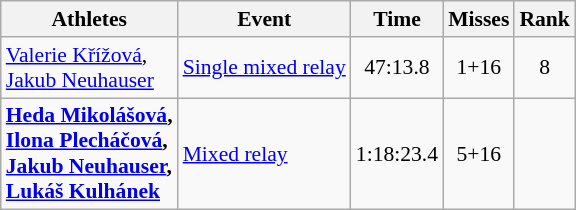<table class="wikitable" style="font-size:90%">
<tr>
<th>Athletes</th>
<th>Event</th>
<th>Time</th>
<th>Misses</th>
<th>Rank</th>
</tr>
<tr align=center>
<td align=left><a href='#'>Valerie Křížová</a>,<br><a href='#'>Jakub Neuhauser</a></td>
<td align=left><a href='#'>Single mixed relay</a></td>
<td>47:13.8</td>
<td>1+16</td>
<td>8</td>
</tr>
<tr align=center>
<td align=left><strong><a href='#'>Heda Mikolášová</a>,<br><a href='#'>Ilona Plecháčová</a>,<br><a href='#'>Jakub Neuhauser</a>,<br><a href='#'>Lukáš Kulhánek</a></strong></td>
<td align=left><a href='#'>Mixed relay</a></td>
<td>1:18:23.4</td>
<td>5+16</td>
<td></td>
</tr>
</table>
